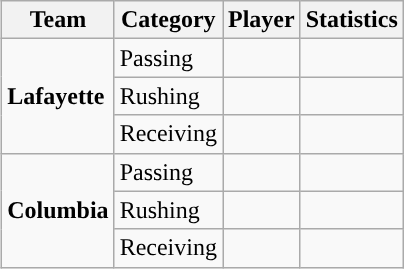<table class="wikitable" style="float: right;">
<tr>
<th>Team</th>
<th>Category</th>
<th>Player</th>
<th>Statistics</th>
</tr>
<tr>
<td rowspan=3><strong>Lafayette</strong></td>
<td>Passing</td>
<td></td>
<td></td>
</tr>
<tr>
<td>Rushing</td>
<td></td>
<td></td>
</tr>
<tr>
<td>Receiving</td>
<td></td>
<td></td>
</tr>
<tr>
<td rowspan=3><strong>Columbia</strong></td>
<td>Passing</td>
<td></td>
<td></td>
</tr>
<tr>
<td>Rushing</td>
<td></td>
<td></td>
</tr>
<tr>
<td>Receiving</td>
<td></td>
<td></td>
</tr>
</table>
